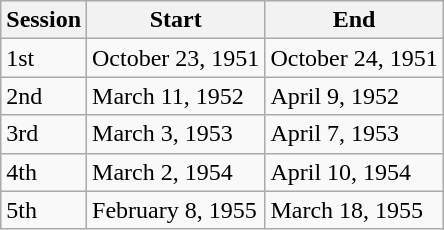<table class="wikitable">
<tr>
<th>Session</th>
<th>Start</th>
<th>End</th>
</tr>
<tr>
<td>1st</td>
<td>October 23, 1951</td>
<td>October 24, 1951</td>
</tr>
<tr>
<td>2nd</td>
<td>March 11, 1952</td>
<td>April 9, 1952</td>
</tr>
<tr>
<td>3rd</td>
<td>March 3, 1953</td>
<td>April 7, 1953</td>
</tr>
<tr>
<td>4th</td>
<td>March 2, 1954</td>
<td>April 10, 1954</td>
</tr>
<tr>
<td>5th</td>
<td>February 8, 1955</td>
<td>March 18, 1955</td>
</tr>
</table>
